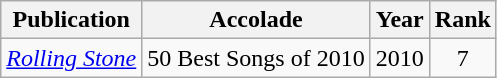<table class="wikitable">
<tr>
<th scope="col">Publication</th>
<th scope="col">Accolade</th>
<th scope="col">Year</th>
<th scope="col">Rank</th>
</tr>
<tr>
<td><em><a href='#'>Rolling Stone</a></em></td>
<td>50 Best Songs of 2010</td>
<td>2010</td>
<td align=center>7</td>
</tr>
</table>
